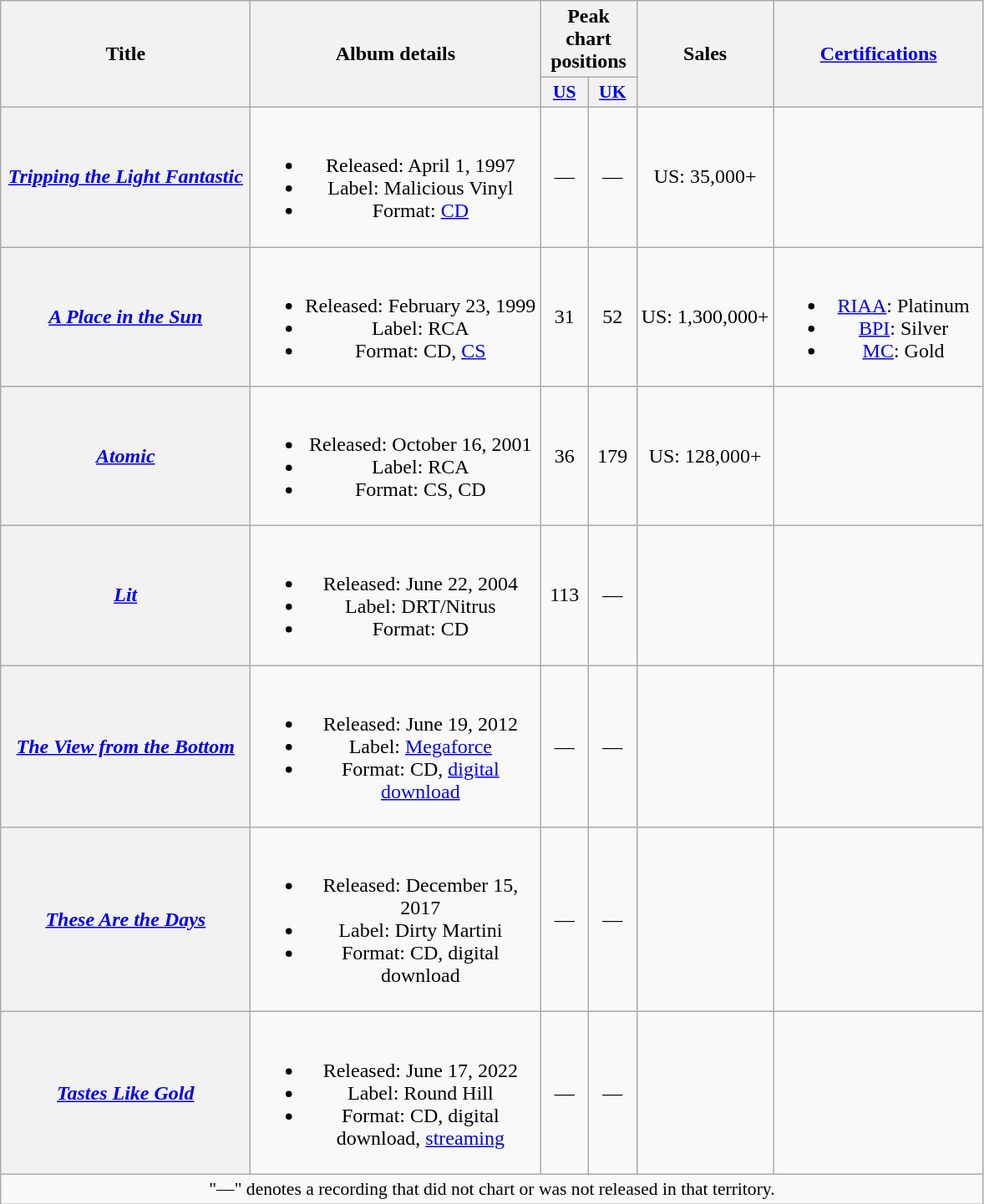<table class="wikitable plainrowheaders" style="text-align:center;" border="1">
<tr>
<th scope="col" rowspan="2" style="width:12em;">Title</th>
<th scope="col" rowspan="2" style="width:14em;">Album details</th>
<th scope="col" colspan="2">Peak chart positions</th>
<th rowspan="2">Sales</th>
<th scope="col" rowspan="2" style="width:10em;"><a href='#'>Certifications</a></th>
</tr>
<tr>
<th scope="col" style="width:2.2em;font-size:90%;"><a href='#'>US</a><br></th>
<th scope="col" style="width:2.2em;font-size:90%;"><a href='#'>UK</a><br></th>
</tr>
<tr>
<th scope="row"><em><a href='#'>Tripping the Light Fantastic</a></em></th>
<td><br><ul><li>Released: April 1, 1997</li><li>Label: Malicious Vinyl</li><li>Format: <a href='#'>CD</a></li></ul></td>
<td>—</td>
<td>—</td>
<td>US: 35,000+</td>
<td></td>
</tr>
<tr>
<th scope="row"><em><a href='#'>A Place in the Sun</a></em></th>
<td><br><ul><li>Released: February 23, 1999</li><li>Label: RCA</li><li>Format: CD, <a href='#'>CS</a></li></ul></td>
<td>31</td>
<td>52</td>
<td>US: 1,300,000+</td>
<td><br><ul><li><a href='#'>RIAA</a>: Platinum</li><li><a href='#'>BPI</a>: Silver</li><li><a href='#'>MC</a>: Gold</li></ul></td>
</tr>
<tr>
<th scope="row"><em><a href='#'>Atomic</a></em></th>
<td><br><ul><li>Released: October 16, 2001</li><li>Label: RCA</li><li>Format: CS, CD</li></ul></td>
<td>36</td>
<td>179</td>
<td>US: 128,000+</td>
<td></td>
</tr>
<tr>
<th scope="row"><em><a href='#'>Lit</a></em></th>
<td><br><ul><li>Released: June 22, 2004</li><li>Label: DRT/Nitrus</li><li>Format: CD</li></ul></td>
<td>113</td>
<td>—</td>
<td></td>
<td></td>
</tr>
<tr>
<th scope="row"><em><a href='#'>The View from the Bottom</a></em></th>
<td><br><ul><li>Released: June 19, 2012</li><li>Label: <a href='#'>Megaforce</a></li><li>Format: CD, <a href='#'>digital download</a></li></ul></td>
<td>—</td>
<td>—</td>
<td></td>
<td></td>
</tr>
<tr>
<th scope="row"><em><a href='#'>These Are the Days</a></em></th>
<td><br><ul><li>Released: December 15, 2017</li><li>Label: Dirty Martini</li><li>Format: CD, digital download</li></ul></td>
<td>—</td>
<td>—</td>
<td></td>
<td></td>
</tr>
<tr>
<th scope="row"><em><a href='#'>Tastes Like Gold</a></em></th>
<td><br><ul><li>Released: June 17, 2022</li><li>Label: Round Hill</li><li>Format: CD, digital download, <a href='#'>streaming</a></li></ul></td>
<td>—</td>
<td>—</td>
<td></td>
<td></td>
</tr>
<tr>
<td colspan="15" style="font-size:90%">"—" denotes a recording that did not chart or was not released in that territory.</td>
</tr>
</table>
